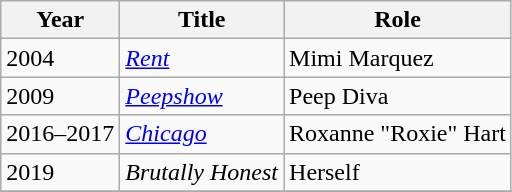<table class="wikitable">
<tr>
<th>Year</th>
<th>Title</th>
<th>Role</th>
</tr>
<tr>
<td>2004</td>
<td><em><a href='#'>Rent</a></em></td>
<td>Mimi Marquez</td>
</tr>
<tr>
<td>2009</td>
<td><em><a href='#'>Peepshow</a></em></td>
<td>Peep Diva</td>
</tr>
<tr>
<td>2016–2017</td>
<td><em><a href='#'>Chicago</a></em></td>
<td>Roxanne "Roxie" Hart</td>
</tr>
<tr>
<td>2019</td>
<td><em>Brutally Honest</em></td>
<td>Herself</td>
</tr>
<tr>
</tr>
</table>
